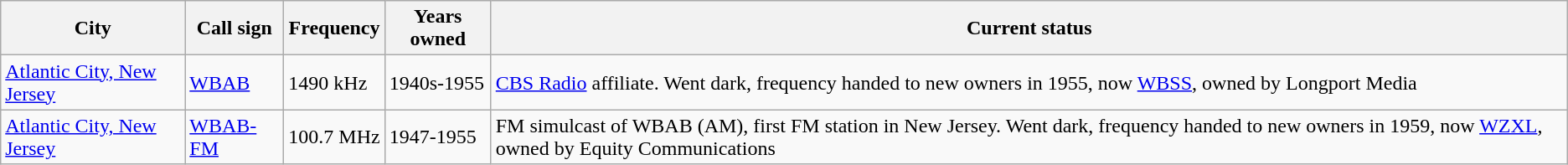<table class="wikitable"|+ PMCM TV>
<tr>
<th scope="col">City</th>
<th scope="col">Call sign</th>
<th scope="col">Frequency</th>
<th>Years owned</th>
<th>Current status</th>
</tr>
<tr>
<td><a href='#'>Atlantic City, New Jersey</a></td>
<td><a href='#'>WBAB</a></td>
<td>1490 kHz</td>
<td>1940s-1955</td>
<td><a href='#'>CBS Radio</a> affiliate. Went dark, frequency handed to new owners in 1955, now <a href='#'>WBSS</a>, owned by Longport Media</td>
</tr>
<tr>
<td><a href='#'>Atlantic City, New Jersey</a></td>
<td><a href='#'>WBAB-FM</a></td>
<td>100.7 MHz</td>
<td>1947-1955</td>
<td>FM simulcast of WBAB (AM), first FM station in New Jersey. Went dark, frequency handed to new owners in 1959, now <a href='#'>WZXL</a>, owned by Equity Communications</td>
</tr>
</table>
